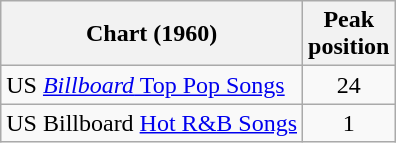<table class="wikitable">
<tr>
<th align="left">Chart (1960)</th>
<th align="center">Peak<br>position</th>
</tr>
<tr>
<td align="left">US <a href='#'><em>Billboard</em> Top Pop Songs</a></td>
<td align="center">24</td>
</tr>
<tr>
<td align="left">US Billboard <a href='#'>Hot R&B Songs</a></td>
<td align="center">1</td>
</tr>
</table>
